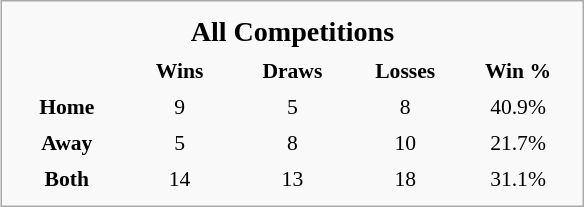<table class="infobox" cellspacing="5" style="width: 27em; font-size: 90%; text-align: center;">
<tr>
<td colspan="5" style="font-size: 130%; font-weight: bold;">All Competitions</td>
</tr>
<tr>
<th style="width:20%"></th>
<th style="width:20%">Wins</th>
<th style="width:20%">Draws</th>
<th style="width:20%">Losses</th>
<th style="width:20%">Win %</th>
</tr>
<tr>
<td><strong>Home</strong></td>
<td>9</td>
<td>5</td>
<td>8</td>
<td>40.9%</td>
</tr>
<tr>
<td><strong>Away</strong></td>
<td>5</td>
<td>8</td>
<td>10</td>
<td>21.7%</td>
</tr>
<tr>
<td><strong>Both</strong></td>
<td>14</td>
<td>13</td>
<td>18</td>
<td>31.1%</td>
</tr>
</table>
